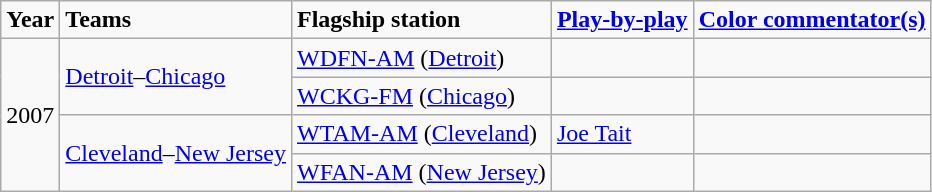<table class="wikitable">
<tr>
<td><strong>Year</strong></td>
<td><strong>Teams</strong></td>
<td><strong>Flagship station</strong></td>
<td><strong><a href='#'>Play-by-play</a></strong></td>
<td><strong><a href='#'>Color commentator(s)</a></strong></td>
</tr>
<tr>
<td rowspan=4>2007</td>
<td rowspan=2><a href='#'>Detroit</a>–<a href='#'>Chicago</a></td>
<td><a href='#'>WDFN-AM</a> (<a href='#'>Detroit</a>)</td>
<td></td>
<td></td>
</tr>
<tr>
<td><a href='#'>WCKG-FM</a> (<a href='#'>Chicago</a>)</td>
<td></td>
<td></td>
</tr>
<tr>
<td rowspan=2><a href='#'>Cleveland</a>–<a href='#'>New Jersey</a></td>
<td><a href='#'>WTAM-AM</a> (<a href='#'>Cleveland</a>)</td>
<td><a href='#'>Joe Tait</a></td>
<td></td>
</tr>
<tr>
<td><a href='#'>WFAN-AM</a> (<a href='#'>New Jersey</a>)</td>
<td></td>
<td></td>
</tr>
</table>
